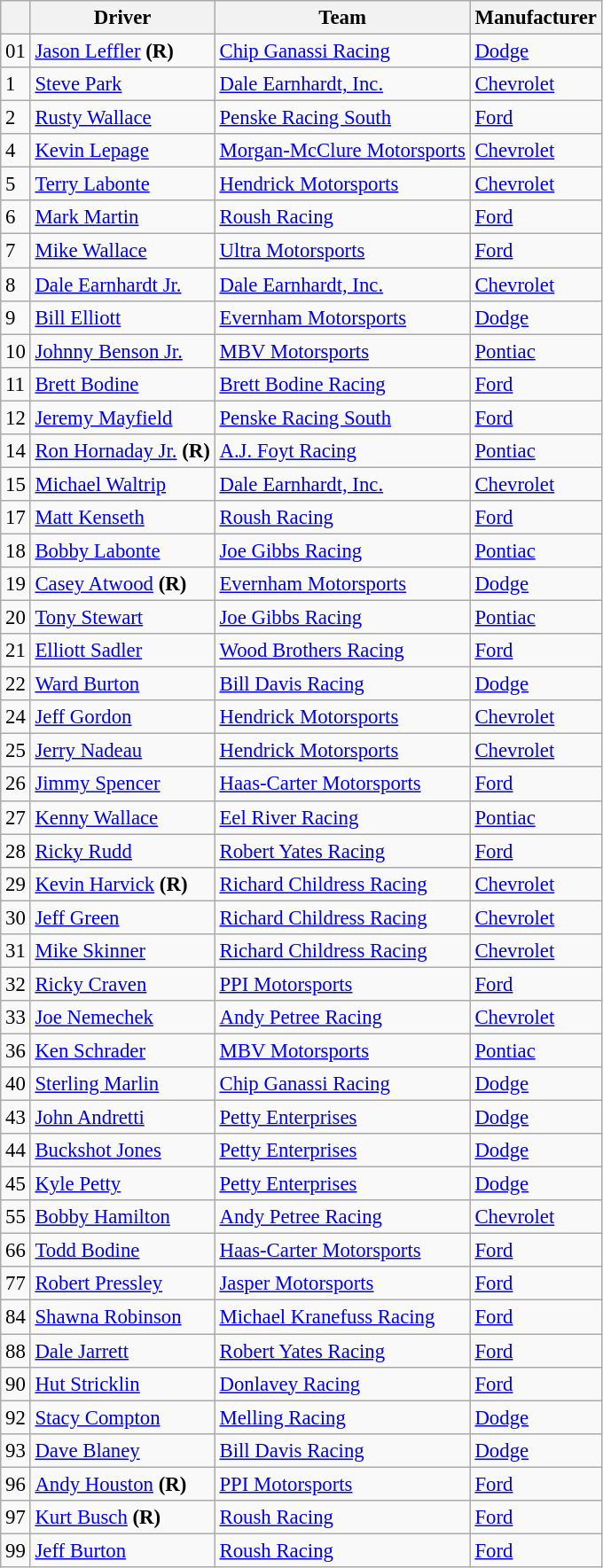<table class="wikitable" style="font-size:95%">
<tr>
<th></th>
<th>Driver</th>
<th>Team</th>
<th>Manufacturer</th>
</tr>
<tr>
<td>01</td>
<td><a href='#'>Jason Leffler</a> <strong>(R)</strong></td>
<td><a href='#'>Chip Ganassi Racing</a></td>
<td><a href='#'>Dodge</a></td>
</tr>
<tr>
<td>1</td>
<td><a href='#'>Steve Park</a></td>
<td><a href='#'>Dale Earnhardt, Inc.</a></td>
<td><a href='#'>Chevrolet</a></td>
</tr>
<tr>
<td>2</td>
<td><a href='#'>Rusty Wallace</a></td>
<td><a href='#'>Penske Racing South</a></td>
<td><a href='#'>Ford</a></td>
</tr>
<tr>
<td>4</td>
<td><a href='#'>Kevin Lepage</a></td>
<td><a href='#'>Morgan-McClure Motorsports</a></td>
<td><a href='#'>Chevrolet</a></td>
</tr>
<tr>
<td>5</td>
<td><a href='#'>Terry Labonte</a></td>
<td><a href='#'>Hendrick Motorsports</a></td>
<td><a href='#'>Chevrolet</a></td>
</tr>
<tr>
<td>6</td>
<td><a href='#'>Mark Martin</a></td>
<td><a href='#'>Roush Racing</a></td>
<td><a href='#'>Ford</a></td>
</tr>
<tr>
<td>7</td>
<td><a href='#'>Mike Wallace</a></td>
<td><a href='#'>Ultra Motorsports</a></td>
<td><a href='#'>Ford</a></td>
</tr>
<tr>
<td>8</td>
<td><a href='#'>Dale Earnhardt Jr.</a></td>
<td><a href='#'>Dale Earnhardt, Inc.</a></td>
<td><a href='#'>Chevrolet</a></td>
</tr>
<tr>
<td>9</td>
<td><a href='#'>Bill Elliott</a></td>
<td><a href='#'>Evernham Motorsports</a></td>
<td><a href='#'>Dodge</a></td>
</tr>
<tr>
<td>10</td>
<td><a href='#'>Johnny Benson Jr.</a></td>
<td><a href='#'>MBV Motorsports</a></td>
<td><a href='#'>Pontiac</a></td>
</tr>
<tr>
<td>11</td>
<td><a href='#'>Brett Bodine</a></td>
<td><a href='#'>Brett Bodine Racing</a></td>
<td><a href='#'>Ford</a></td>
</tr>
<tr>
<td>12</td>
<td><a href='#'>Jeremy Mayfield</a></td>
<td><a href='#'>Penske Racing South</a></td>
<td><a href='#'>Ford</a></td>
</tr>
<tr>
<td>14</td>
<td><a href='#'>Ron Hornaday Jr.</a> <strong>(R)</strong></td>
<td><a href='#'>A.J. Foyt Racing</a></td>
<td><a href='#'>Pontiac</a></td>
</tr>
<tr>
<td>15</td>
<td><a href='#'>Michael Waltrip</a></td>
<td><a href='#'>Dale Earnhardt, Inc.</a></td>
<td><a href='#'>Chevrolet</a></td>
</tr>
<tr>
<td>17</td>
<td><a href='#'>Matt Kenseth</a></td>
<td><a href='#'>Roush Racing</a></td>
<td><a href='#'>Ford</a></td>
</tr>
<tr>
<td>18</td>
<td><a href='#'>Bobby Labonte</a></td>
<td><a href='#'>Joe Gibbs Racing</a></td>
<td><a href='#'>Pontiac</a></td>
</tr>
<tr>
<td>19</td>
<td><a href='#'>Casey Atwood</a> <strong>(R)</strong></td>
<td><a href='#'>Evernham Motorsports</a></td>
<td><a href='#'>Dodge</a></td>
</tr>
<tr>
<td>20</td>
<td><a href='#'>Tony Stewart</a></td>
<td><a href='#'>Joe Gibbs Racing</a></td>
<td><a href='#'>Pontiac</a></td>
</tr>
<tr>
<td>21</td>
<td><a href='#'>Elliott Sadler</a></td>
<td><a href='#'>Wood Brothers Racing</a></td>
<td><a href='#'>Ford</a></td>
</tr>
<tr>
<td>22</td>
<td><a href='#'>Ward Burton</a></td>
<td><a href='#'>Bill Davis Racing</a></td>
<td><a href='#'>Dodge</a></td>
</tr>
<tr>
<td>24</td>
<td><a href='#'>Jeff Gordon</a></td>
<td><a href='#'>Hendrick Motorsports</a></td>
<td><a href='#'>Chevrolet</a></td>
</tr>
<tr>
<td>25</td>
<td><a href='#'>Jerry Nadeau</a></td>
<td><a href='#'>Hendrick Motorsports</a></td>
<td><a href='#'>Chevrolet</a></td>
</tr>
<tr>
<td>26</td>
<td><a href='#'>Jimmy Spencer</a></td>
<td><a href='#'>Haas-Carter Motorsports</a></td>
<td><a href='#'>Ford</a></td>
</tr>
<tr>
<td>27</td>
<td><a href='#'>Kenny Wallace</a></td>
<td><a href='#'>Eel River Racing</a></td>
<td><a href='#'>Pontiac</a></td>
</tr>
<tr>
<td>28</td>
<td><a href='#'>Ricky Rudd</a></td>
<td><a href='#'>Robert Yates Racing</a></td>
<td><a href='#'>Ford</a></td>
</tr>
<tr>
<td>29</td>
<td><a href='#'>Kevin Harvick</a> <strong>(R)</strong></td>
<td><a href='#'>Richard Childress Racing</a></td>
<td><a href='#'>Chevrolet</a></td>
</tr>
<tr>
<td>30</td>
<td><a href='#'>Jeff Green</a></td>
<td><a href='#'>Richard Childress Racing</a></td>
<td><a href='#'>Chevrolet</a></td>
</tr>
<tr>
<td>31</td>
<td><a href='#'>Mike Skinner</a></td>
<td><a href='#'>Richard Childress Racing</a></td>
<td><a href='#'>Chevrolet</a></td>
</tr>
<tr>
<td>32</td>
<td><a href='#'>Ricky Craven</a></td>
<td><a href='#'>PPI Motorsports</a></td>
<td><a href='#'>Ford</a></td>
</tr>
<tr>
<td>33</td>
<td><a href='#'>Joe Nemechek</a></td>
<td><a href='#'>Andy Petree Racing</a></td>
<td><a href='#'>Chevrolet</a></td>
</tr>
<tr>
<td>36</td>
<td><a href='#'>Ken Schrader</a></td>
<td><a href='#'>MBV Motorsports</a></td>
<td><a href='#'>Pontiac</a></td>
</tr>
<tr>
<td>40</td>
<td><a href='#'>Sterling Marlin</a></td>
<td><a href='#'>Chip Ganassi Racing</a></td>
<td><a href='#'>Dodge</a></td>
</tr>
<tr>
<td>43</td>
<td><a href='#'>John Andretti</a></td>
<td><a href='#'>Petty Enterprises</a></td>
<td><a href='#'>Dodge</a></td>
</tr>
<tr>
<td>44</td>
<td><a href='#'>Buckshot Jones</a></td>
<td><a href='#'>Petty Enterprises</a></td>
<td><a href='#'>Dodge</a></td>
</tr>
<tr>
<td>45</td>
<td><a href='#'>Kyle Petty</a></td>
<td><a href='#'>Petty Enterprises</a></td>
<td><a href='#'>Dodge</a></td>
</tr>
<tr>
<td>55</td>
<td><a href='#'>Bobby Hamilton</a></td>
<td><a href='#'>Andy Petree Racing</a></td>
<td><a href='#'>Chevrolet</a></td>
</tr>
<tr>
<td>66</td>
<td><a href='#'>Todd Bodine</a></td>
<td><a href='#'>Haas-Carter Motorsports</a></td>
<td><a href='#'>Ford</a></td>
</tr>
<tr>
<td>77</td>
<td><a href='#'>Robert Pressley</a></td>
<td><a href='#'>Jasper Motorsports</a></td>
<td><a href='#'>Ford</a></td>
</tr>
<tr>
<td>84</td>
<td><a href='#'>Shawna Robinson</a></td>
<td><a href='#'>Michael Kranefuss Racing</a></td>
<td><a href='#'>Ford</a></td>
</tr>
<tr>
<td>88</td>
<td><a href='#'>Dale Jarrett</a></td>
<td><a href='#'>Robert Yates Racing</a></td>
<td><a href='#'>Ford</a></td>
</tr>
<tr>
<td>90</td>
<td><a href='#'>Hut Stricklin</a></td>
<td><a href='#'>Donlavey Racing</a></td>
<td><a href='#'>Ford</a></td>
</tr>
<tr>
<td>92</td>
<td><a href='#'>Stacy Compton</a></td>
<td><a href='#'>Melling Racing</a></td>
<td><a href='#'>Dodge</a></td>
</tr>
<tr>
<td>93</td>
<td><a href='#'>Dave Blaney</a></td>
<td><a href='#'>Bill Davis Racing</a></td>
<td><a href='#'>Dodge</a></td>
</tr>
<tr>
<td>96</td>
<td><a href='#'>Andy Houston</a> <strong>(R)</strong></td>
<td><a href='#'>PPI Motorsports</a></td>
<td><a href='#'>Ford</a></td>
</tr>
<tr>
<td>97</td>
<td><a href='#'>Kurt Busch</a> <strong>(R)</strong></td>
<td><a href='#'>Roush Racing</a></td>
<td><a href='#'>Ford</a></td>
</tr>
<tr>
<td>99</td>
<td><a href='#'>Jeff Burton</a></td>
<td><a href='#'>Roush Racing</a></td>
<td><a href='#'>Ford</a></td>
</tr>
</table>
